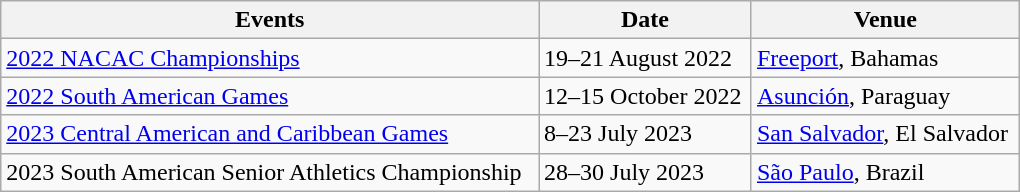<table class="wikitable" width=680>
<tr>
<th>Events</th>
<th>Date</th>
<th>Venue</th>
</tr>
<tr>
<td><a href='#'>2022 NACAC Championships</a></td>
<td>19–21 August 2022</td>
<td> <a href='#'>Freeport</a>, Bahamas</td>
</tr>
<tr>
<td><a href='#'>2022 South American Games</a></td>
<td>12–15 October 2022</td>
<td> <a href='#'>Asunción</a>, Paraguay</td>
</tr>
<tr>
<td><a href='#'>2023 Central American and Caribbean Games</a></td>
<td>8–23 July 2023</td>
<td> <a href='#'>San Salvador</a>, El Salvador</td>
</tr>
<tr>
<td>2023 South American Senior Athletics Championship</td>
<td>28–30 July 2023</td>
<td> <a href='#'>São Paulo</a>, Brazil</td>
</tr>
</table>
